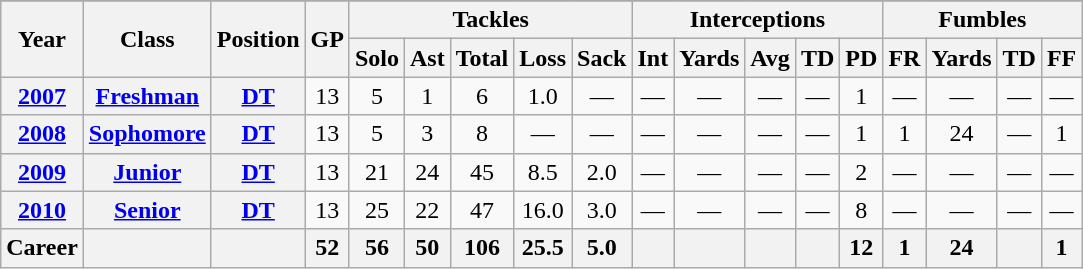<table class="wikitable" style="text-align:center;">
<tr align="center">
</tr>
<tr>
<th rowspan="2">Year</th>
<th rowspan="2">Class</th>
<th rowspan="2">Position</th>
<th rowspan="2">GP</th>
<th colspan="5">Tackles</th>
<th colspan="5">Interceptions</th>
<th colspan="4">Fumbles</th>
</tr>
<tr>
<th>Solo</th>
<th>Ast</th>
<th>Total</th>
<th>Loss</th>
<th>Sack</th>
<th>Int</th>
<th>Yards</th>
<th>Avg</th>
<th>TD</th>
<th>PD</th>
<th>FR</th>
<th>Yards</th>
<th>TD</th>
<th>FF</th>
</tr>
<tr>
<th><a href='#'>2007</a></th>
<th><a href='#'>Freshman</a></th>
<th><a href='#'>DT</a></th>
<td>13</td>
<td>5</td>
<td>1</td>
<td>6</td>
<td>1.0</td>
<td>—</td>
<td>—</td>
<td>—</td>
<td>—</td>
<td>—</td>
<td>1</td>
<td>—</td>
<td>—</td>
<td>—</td>
<td>—</td>
</tr>
<tr>
<th><a href='#'>2008</a></th>
<th><a href='#'>Sophomore</a></th>
<th><a href='#'>DT</a></th>
<td>13</td>
<td>5</td>
<td>3</td>
<td>8</td>
<td>—</td>
<td>—</td>
<td>—</td>
<td>—</td>
<td>—</td>
<td>—</td>
<td>1</td>
<td>1</td>
<td>24</td>
<td>—</td>
<td>1</td>
</tr>
<tr>
<th><a href='#'>2009</a></th>
<th><a href='#'>Junior</a></th>
<th><a href='#'>DT</a></th>
<td>13</td>
<td>21</td>
<td>24</td>
<td>45</td>
<td>8.5</td>
<td>2.0</td>
<td>—</td>
<td>—</td>
<td>—</td>
<td>—</td>
<td>2</td>
<td>—</td>
<td>—</td>
<td>—</td>
<td>—</td>
</tr>
<tr>
<th><a href='#'>2010</a></th>
<th><a href='#'>Senior</a></th>
<th><a href='#'>DT</a></th>
<td>13</td>
<td>25</td>
<td>22</td>
<td>47</td>
<td>16.0</td>
<td>3.0</td>
<td>—</td>
<td>—</td>
<td>—</td>
<td>—</td>
<td>8</td>
<td>—</td>
<td>—</td>
<td>—</td>
<td>—</td>
</tr>
<tr>
<th>Career</th>
<th></th>
<th></th>
<th>52</th>
<th>56</th>
<th>50</th>
<th>106</th>
<th>25.5</th>
<th>5.0</th>
<th></th>
<th></th>
<th></th>
<th></th>
<th>12</th>
<th>1</th>
<th>24</th>
<th></th>
<th>1</th>
</tr>
</table>
